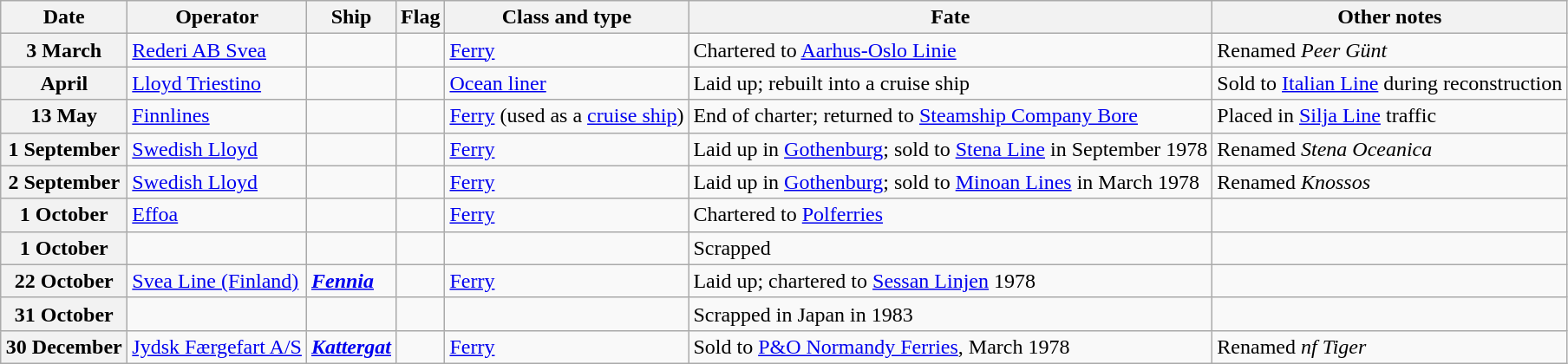<table Class="wikitable">
<tr>
<th width="90">Date</th>
<th>Operator</th>
<th>Ship</th>
<th>Flag</th>
<th>Class and type</th>
<th>Fate</th>
<th>Other notes</th>
</tr>
<tr ---->
<th>3 March</th>
<td><a href='#'>Rederi AB Svea</a></td>
<td><strong></strong></td>
<td></td>
<td><a href='#'>Ferry</a></td>
<td>Chartered to <a href='#'>Aarhus-Oslo Linie</a></td>
<td>Renamed <em>Peer Günt</em></td>
</tr>
<tr ---->
<th>April</th>
<td><a href='#'>Lloyd Triestino</a></td>
<td><strong></strong></td>
<td></td>
<td><a href='#'>Ocean liner</a></td>
<td>Laid up; rebuilt into a cruise ship</td>
<td>Sold to <a href='#'>Italian Line</a> during reconstruction</td>
</tr>
<tr ---->
<th>13 May</th>
<td><a href='#'>Finnlines</a></td>
<td><strong></strong></td>
<td></td>
<td><a href='#'>Ferry</a> (used as a <a href='#'>cruise ship</a>)</td>
<td>End of charter; returned to <a href='#'>Steamship Company Bore</a></td>
<td>Placed in <a href='#'>Silja Line</a> traffic</td>
</tr>
<tr ---->
<th>1 September</th>
<td><a href='#'>Swedish Lloyd</a></td>
<td><strong></strong></td>
<td></td>
<td><a href='#'>Ferry</a></td>
<td>Laid up in <a href='#'>Gothenburg</a>; sold to <a href='#'>Stena Line</a> in September 1978</td>
<td>Renamed <em>Stena Oceanica</em></td>
</tr>
<tr ---->
<th>2 September</th>
<td><a href='#'>Swedish Lloyd</a></td>
<td><strong></strong></td>
<td></td>
<td><a href='#'>Ferry</a></td>
<td>Laid up in <a href='#'>Gothenburg</a>; sold to <a href='#'>Minoan Lines</a> in March 1978</td>
<td>Renamed <em>Knossos</em></td>
</tr>
<tr ---->
<th>1 October</th>
<td><a href='#'>Effoa</a></td>
<td><strong></strong></td>
<td></td>
<td><a href='#'>Ferry</a></td>
<td>Chartered to <a href='#'>Polferries</a></td>
<td></td>
</tr>
<tr ---->
<th>1 October</th>
<td></td>
<td><strong></strong></td>
<td></td>
<td></td>
<td>Scrapped</td>
<td></td>
</tr>
<tr ---->
<th>22 October</th>
<td><a href='#'>Svea Line (Finland)</a></td>
<td><strong><em><a href='#'>Fennia</a></em></strong></td>
<td></td>
<td><a href='#'>Ferry</a></td>
<td>Laid up; chartered to <a href='#'>Sessan Linjen</a> 1978</td>
<td></td>
</tr>
<tr ---->
<th>31 October</th>
<td></td>
<td><strong></strong></td>
<td></td>
<td></td>
<td>Scrapped in Japan in 1983</td>
<td></td>
</tr>
<tr ---->
<th>30 December</th>
<td><a href='#'>Jydsk Færgefart A/S</a></td>
<td><strong><em><a href='#'>Kattergat</a></em></strong></td>
<td></td>
<td><a href='#'>Ferry</a></td>
<td>Sold to <a href='#'>P&O Normandy Ferries</a>, March 1978</td>
<td>Renamed <em>nf Tiger</em></td>
</tr>
</table>
